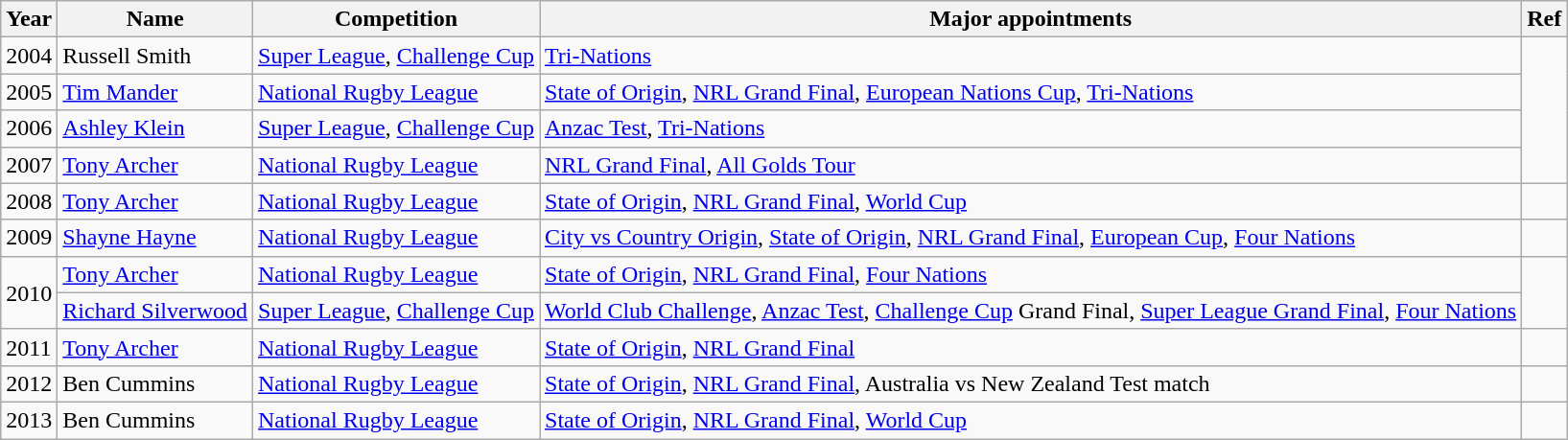<table class="wikitable">
<tr>
<th>Year</th>
<th>Name</th>
<th>Competition</th>
<th>Major appointments</th>
<th>Ref</th>
</tr>
<tr>
<td>2004</td>
<td> Russell Smith</td>
<td><a href='#'>Super League</a>, <a href='#'>Challenge Cup</a></td>
<td><a href='#'>Tri-Nations</a></td>
<td rowspan="4"></td>
</tr>
<tr>
<td>2005</td>
<td> <a href='#'>Tim Mander</a></td>
<td><a href='#'>National Rugby League</a></td>
<td><a href='#'>State of Origin</a>, <a href='#'>NRL Grand Final</a>, <a href='#'>European Nations Cup</a>, <a href='#'>Tri-Nations</a></td>
</tr>
<tr>
<td>2006</td>
<td> <a href='#'>Ashley Klein</a></td>
<td><a href='#'>Super League</a>, <a href='#'>Challenge Cup</a></td>
<td><a href='#'>Anzac Test</a>, <a href='#'>Tri-Nations</a></td>
</tr>
<tr>
<td>2007</td>
<td> <a href='#'>Tony Archer</a></td>
<td><a href='#'>National Rugby League</a></td>
<td><a href='#'>NRL Grand Final</a>, <a href='#'>All Golds Tour</a></td>
</tr>
<tr>
<td>2008</td>
<td> <a href='#'>Tony Archer</a></td>
<td><a href='#'>National Rugby League</a></td>
<td><a href='#'>State of Origin</a>, <a href='#'>NRL Grand Final</a>, <a href='#'>World Cup</a></td>
<td></td>
</tr>
<tr>
<td>2009</td>
<td> <a href='#'>Shayne Hayne</a></td>
<td><a href='#'>National Rugby League</a></td>
<td><a href='#'>City vs Country Origin</a>, <a href='#'>State of Origin</a>, <a href='#'>NRL Grand Final</a>, <a href='#'>European Cup</a>, <a href='#'>Four Nations</a></td>
<td></td>
</tr>
<tr>
<td rowspan="2">2010</td>
<td> <a href='#'>Tony Archer</a></td>
<td><a href='#'>National Rugby League</a></td>
<td><a href='#'>State of Origin</a>, <a href='#'>NRL Grand Final</a>, <a href='#'>Four Nations</a></td>
<td rowspan="2"></td>
</tr>
<tr>
<td> <a href='#'>Richard Silverwood</a></td>
<td><a href='#'>Super League</a>, <a href='#'>Challenge Cup</a></td>
<td><a href='#'>World Club Challenge</a>, <a href='#'>Anzac Test</a>, <a href='#'>Challenge Cup</a> Grand Final, <a href='#'>Super League Grand Final</a>, <a href='#'>Four Nations</a></td>
</tr>
<tr>
<td>2011</td>
<td> <a href='#'>Tony Archer</a></td>
<td><a href='#'>National Rugby League</a></td>
<td><a href='#'>State of Origin</a>, <a href='#'>NRL Grand Final</a></td>
<td></td>
</tr>
<tr>
<td>2012</td>
<td> Ben Cummins</td>
<td><a href='#'>National Rugby League</a></td>
<td><a href='#'>State of Origin</a>, <a href='#'>NRL Grand Final</a>, Australia vs New Zealand Test match</td>
<td></td>
</tr>
<tr>
<td>2013</td>
<td> Ben Cummins</td>
<td><a href='#'>National Rugby League</a></td>
<td><a href='#'>State of Origin</a>, <a href='#'>NRL Grand Final</a>, <a href='#'>World Cup</a></td>
<td></td>
</tr>
</table>
